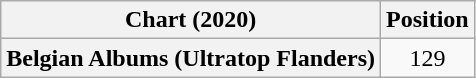<table class="wikitable plainrowheaders" style="text-align:center">
<tr>
<th scope="col">Chart (2020)</th>
<th scope="col">Position</th>
</tr>
<tr>
<th scope="row">Belgian Albums (Ultratop Flanders)</th>
<td>129</td>
</tr>
</table>
